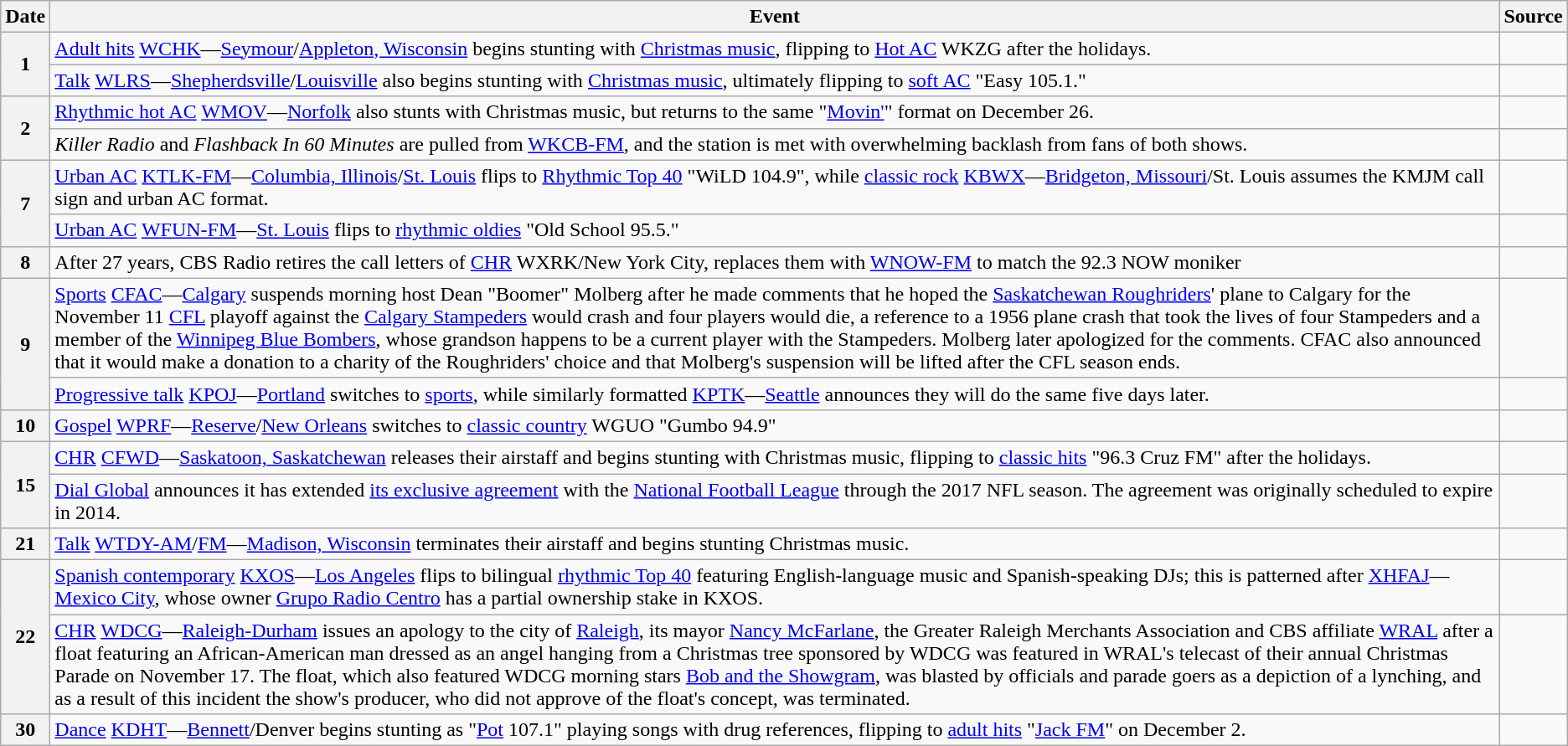<table class=wikitable>
<tr>
<th>Date</th>
<th>Event</th>
<th>Source</th>
</tr>
<tr>
<th rowspan="2">1</th>
<td><a href='#'>Adult hits</a> <a href='#'>WCHK</a>—<a href='#'>Seymour</a>/<a href='#'>Appleton, Wisconsin</a> begins stunting with <a href='#'>Christmas music</a>, flipping to <a href='#'>Hot AC</a> WKZG after the holidays.</td>
<td></td>
</tr>
<tr>
<td><a href='#'>Talk</a> <a href='#'>WLRS</a>—<a href='#'>Shepherdsville</a>/<a href='#'>Louisville</a> also begins stunting with <a href='#'>Christmas music</a>, ultimately flipping to <a href='#'>soft AC</a> "Easy 105.1."</td>
<td></td>
</tr>
<tr>
<th rowspan="2">2</th>
<td><a href='#'>Rhythmic hot AC</a> <a href='#'>WMOV</a>—<a href='#'>Norfolk</a> also stunts with Christmas music, but returns to the same "<a href='#'>Movin'</a>" format on December 26.</td>
<td></td>
</tr>
<tr>
<td><em>Killer Radio</em> and <em>Flashback In 60 Minutes</em> are pulled from <a href='#'>WKCB-FM</a>, and the station is met with overwhelming backlash from fans of both shows.</td>
<td></td>
</tr>
<tr>
<th rowspan="2">7</th>
<td><a href='#'>Urban AC</a> <a href='#'>KTLK-FM</a>—<a href='#'>Columbia, Illinois</a>/<a href='#'>St. Louis</a> flips to <a href='#'>Rhythmic Top 40</a> "WiLD 104.9", while <a href='#'>classic rock</a> <a href='#'>KBWX</a>—<a href='#'>Bridgeton, Missouri</a>/St. Louis assumes the KMJM call sign and urban AC format.</td>
<td></td>
</tr>
<tr>
<td><a href='#'>Urban AC</a> <a href='#'>WFUN-FM</a>—<a href='#'>St. Louis</a> flips to <a href='#'>rhythmic oldies</a> "Old School 95.5."</td>
<td></td>
</tr>
<tr>
<th>8</th>
<td>After 27 years, CBS Radio retires the call letters of <a href='#'>CHR</a> WXRK/New York City, replaces them with <a href='#'>WNOW-FM</a> to match the 92.3 NOW moniker</td>
<td></td>
</tr>
<tr>
<th rowspan="2">9</th>
<td><a href='#'>Sports</a> <a href='#'>CFAC</a>—<a href='#'>Calgary</a> suspends morning host Dean "Boomer" Molberg after he made comments that he hoped the <a href='#'>Saskatchewan Roughriders</a>' plane to Calgary for the November 11 <a href='#'>CFL</a> playoff against the <a href='#'>Calgary Stampeders</a> would crash and four players would die, a reference to a 1956 plane crash that took the lives of four Stampeders and a member of the <a href='#'>Winnipeg Blue Bombers</a>, whose grandson happens to be a current player with the Stampeders. Molberg later apologized for the comments. CFAC also announced that it would make a donation to a charity of the Roughriders' choice and that Molberg's suspension will be lifted after the CFL season ends.</td>
<td></td>
</tr>
<tr>
<td><a href='#'>Progressive talk</a> <a href='#'>KPOJ</a>—<a href='#'>Portland</a> switches to <a href='#'>sports</a>, while similarly formatted <a href='#'>KPTK</a>—<a href='#'>Seattle</a> announces they will do the same five days later.</td>
<td></td>
</tr>
<tr>
<th>10</th>
<td><a href='#'>Gospel</a> <a href='#'>WPRF</a>—<a href='#'>Reserve</a>/<a href='#'>New Orleans</a> switches to <a href='#'>classic country</a> WGUO "Gumbo 94.9"</td>
<td></td>
</tr>
<tr>
<th rowspan="2">15</th>
<td><a href='#'>CHR</a> <a href='#'>CFWD</a>—<a href='#'>Saskatoon, Saskatchewan</a> releases their airstaff and begins stunting with Christmas music, flipping to <a href='#'>classic hits</a> "96.3 Cruz FM" after the holidays.</td>
<td></td>
</tr>
<tr>
<td><a href='#'>Dial Global</a> announces it has extended <a href='#'>its exclusive agreement</a> with the <a href='#'>National Football League</a> through the 2017 NFL season. The agreement was originally scheduled to expire in 2014.</td>
<td></td>
</tr>
<tr>
<th>21</th>
<td><a href='#'>Talk</a> <a href='#'>WTDY-AM</a>/<a href='#'>FM</a>—<a href='#'>Madison, Wisconsin</a> terminates their airstaff and begins stunting Christmas music.</td>
<td></td>
</tr>
<tr>
<th rowspan="2">22</th>
<td><a href='#'>Spanish contemporary</a> <a href='#'>KXOS</a>—<a href='#'>Los Angeles</a> flips to bilingual <a href='#'>rhythmic Top 40</a> featuring English-language music and Spanish-speaking DJs; this is patterned after <a href='#'>XHFAJ</a>—<a href='#'>Mexico City</a>, whose owner <a href='#'>Grupo Radio Centro</a> has a partial ownership stake in KXOS.</td>
<td></td>
</tr>
<tr>
<td><a href='#'>CHR</a> <a href='#'>WDCG</a>—<a href='#'>Raleigh-Durham</a> issues an apology to the city of <a href='#'>Raleigh</a>, its mayor <a href='#'>Nancy McFarlane</a>, the Greater Raleigh Merchants Association and CBS affiliate <a href='#'>WRAL</a> after a float featuring an African-American man dressed as an angel hanging from a Christmas tree sponsored by WDCG was featured in WRAL's telecast of their annual Christmas Parade on November 17. The float, which also featured WDCG morning stars <a href='#'>Bob and the Showgram</a>, was blasted by officials and parade goers as a depiction of a lynching, and as a result of this incident the show's producer, who did not approve of the float's concept, was terminated.</td>
<td></td>
</tr>
<tr>
<th>30</th>
<td><a href='#'>Dance</a> <a href='#'>KDHT</a>—<a href='#'>Bennett</a>/Denver begins stunting as "<a href='#'>Pot</a> 107.1" playing songs with drug references, flipping to <a href='#'>adult hits</a> "<a href='#'>Jack FM</a>" on December 2.</td>
<td></td>
</tr>
</table>
